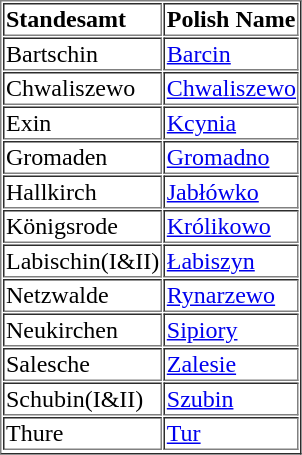<table border=1 cellspacing=1>
<tr>
<td><strong>Standesamt</strong></td>
<td><strong>Polish Name</strong></td>
</tr>
<tr>
<td>Bartschin</td>
<td><a href='#'>Barcin</a></td>
</tr>
<tr>
<td>Chwaliszewo</td>
<td><a href='#'>Chwaliszewo</a></td>
</tr>
<tr>
<td>Exin</td>
<td><a href='#'>Kcynia</a></td>
</tr>
<tr>
<td>Gromaden</td>
<td><a href='#'>Gromadno</a></td>
</tr>
<tr>
<td>Hallkirch</td>
<td><a href='#'>Jabłówko</a></td>
</tr>
<tr>
<td>Königsrode</td>
<td><a href='#'>Królikowo</a></td>
</tr>
<tr>
<td>Labischin(I&II)</td>
<td><a href='#'>Łabiszyn</a></td>
</tr>
<tr>
<td>Netzwalde</td>
<td><a href='#'>Rynarzewo</a></td>
</tr>
<tr>
<td>Neukirchen</td>
<td><a href='#'>Sipiory</a></td>
</tr>
<tr>
<td>Salesche</td>
<td><a href='#'>Zalesie</a></td>
</tr>
<tr>
<td>Schubin(I&II)</td>
<td><a href='#'>Szubin</a></td>
</tr>
<tr>
<td>Thure</td>
<td><a href='#'>Tur</a></td>
</tr>
<tr>
</tr>
</table>
